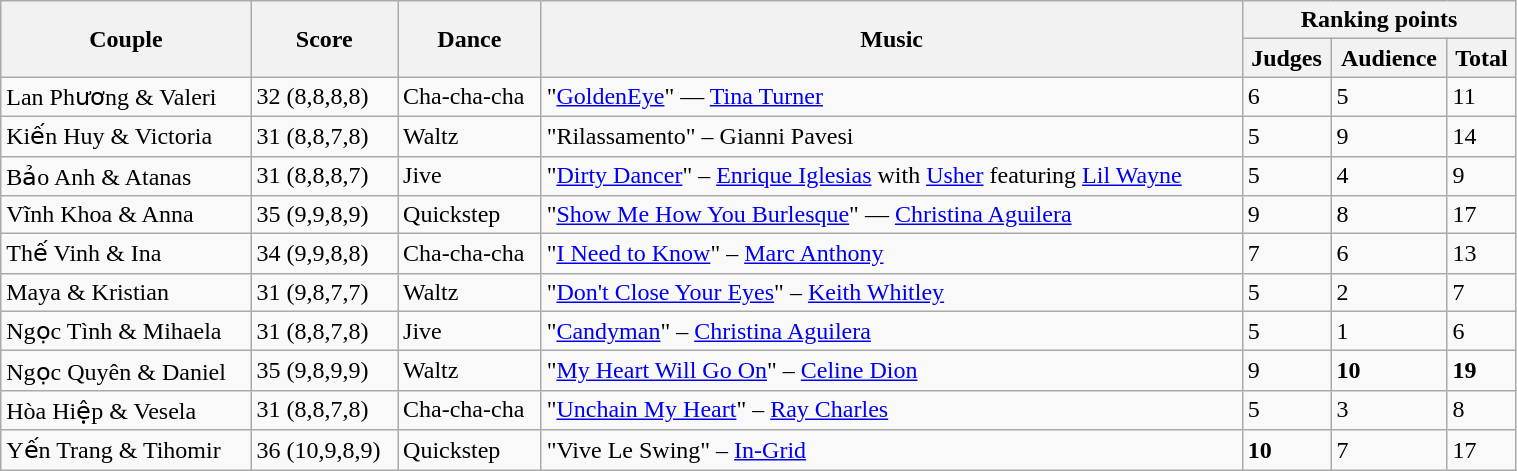<table class="wikitable" style="width:80%;">
<tr>
<th rowspan=2>Couple</th>
<th rowspan=2>Score</th>
<th rowspan=2>Dance</th>
<th rowspan=2>Music</th>
<th colspan=3>Ranking points</th>
</tr>
<tr>
<th>Judges</th>
<th>Audience</th>
<th>Total</th>
</tr>
<tr>
<td>Lan Phương & Valeri</td>
<td>32 (8,8,8,8)</td>
<td>Cha-cha-cha</td>
<td>"<a href='#'>GoldenEye</a>" — <a href='#'>Tina Turner</a></td>
<td>6</td>
<td>5</td>
<td>11</td>
</tr>
<tr>
<td>Kiến Huy & Victoria</td>
<td>31 (8,8,7,8)</td>
<td>Waltz</td>
<td>"Rilassamento" – Gianni Pavesi</td>
<td>5</td>
<td>9</td>
<td>14</td>
</tr>
<tr>
<td>Bảo Anh & Atanas</td>
<td>31 (8,8,8,7)</td>
<td>Jive</td>
<td>"<a href='#'>Dirty Dancer</a>" – <a href='#'>Enrique Iglesias</a> with <a href='#'>Usher</a> featuring <a href='#'>Lil Wayne</a></td>
<td>5</td>
<td>4</td>
<td>9</td>
</tr>
<tr>
<td>Vĩnh Khoa & Anna</td>
<td>35 (9,9,8,9)</td>
<td>Quickstep</td>
<td>"<a href='#'>Show Me How You Burlesque</a>" — <a href='#'>Christina Aguilera</a></td>
<td>9</td>
<td>8</td>
<td>17</td>
</tr>
<tr>
<td>Thế Vinh & Ina</td>
<td>34 (9,9,8,8)</td>
<td>Cha-cha-cha</td>
<td>"<a href='#'>I Need to Know</a>" – <a href='#'>Marc Anthony</a></td>
<td>7</td>
<td>6</td>
<td>13</td>
</tr>
<tr>
<td>Maya & Kristian</td>
<td>31 (9,8,7,7)</td>
<td>Waltz</td>
<td>"<a href='#'>Don't Close Your Eyes</a>" – <a href='#'>Keith Whitley</a></td>
<td>5</td>
<td>2</td>
<td>7</td>
</tr>
<tr>
<td>Ngọc Tình & Mihaela</td>
<td>31 (8,8,7,8)</td>
<td>Jive</td>
<td>"<a href='#'>Candyman</a>" – <a href='#'>Christina Aguilera</a></td>
<td>5</td>
<td>1</td>
<td>6</td>
</tr>
<tr>
<td>Ngọc Quyên & Daniel</td>
<td>35 (9,8,9,9)</td>
<td>Waltz</td>
<td>"<a href='#'>My Heart Will Go On</a>" – <a href='#'>Celine Dion</a></td>
<td>9</td>
<td><strong>10</strong></td>
<td><strong>19</strong></td>
</tr>
<tr>
<td>Hòa Hiệp & Vesela</td>
<td>31 (8,8,7,8)</td>
<td>Cha-cha-cha</td>
<td>"<a href='#'>Unchain My Heart</a>" – <a href='#'>Ray Charles</a></td>
<td>5</td>
<td>3</td>
<td>8</td>
</tr>
<tr>
<td>Yến Trang & Tihomir</td>
<td>36 (10,9,8,9)</td>
<td>Quickstep</td>
<td>"Vive Le Swing" – <a href='#'>In-Grid</a></td>
<td><strong>10</strong></td>
<td>7</td>
<td>17</td>
</tr>
</table>
